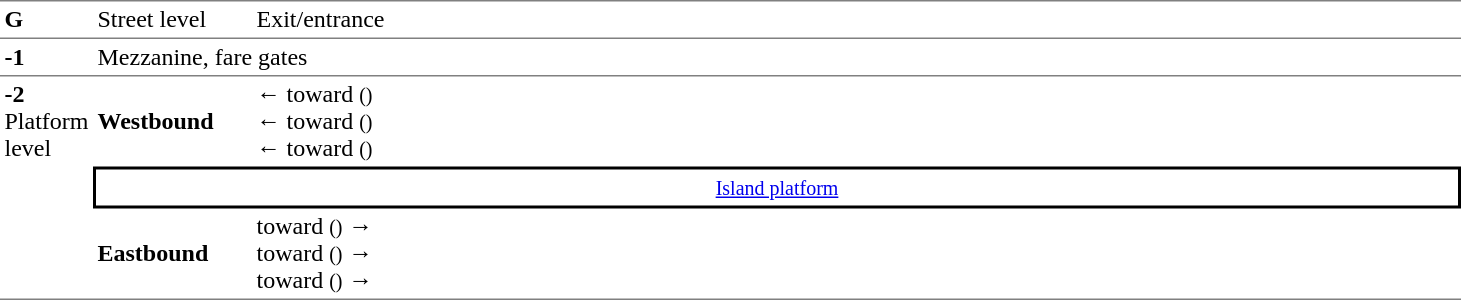<table border=0 cellspacing=0 cellpadding=3>
<tr>
<td style="border-top:solid 1px gray;border-bottom:solid 1px gray;" width=50><strong>G</strong></td>
<td style="border-top:solid 1px gray;border-bottom:solid 1px gray;" width=100>Street level</td>
<td style="border-top:solid 1px gray;border-bottom:solid 1px gray;" width=800>Exit/entrance</td>
</tr>
<tr>
<td style="border-bottom:solid 1px gray;" width=50><strong>-1</strong></td>
<td style="border-bottom:solid 1px gray;" colspan=2>Mezzanine, fare gates</td>
</tr>
<tr>
<td style="border-bottom:solid 1px gray;" rowspan=4 valign=top><strong>-2</strong><br>Platform level</td>
<td><strong>Westbound</strong></td>
<td>←   toward  <small>()</small><br>←  toward  <small>()</small><br>←  toward  <small>()</small></td>
</tr>
<tr>
<td style="border-top:solid 2px black;border-right:solid 2px black;border-left:solid 2px black;border-bottom:solid 2px black;text-align:center;" colspan=2><small><a href='#'>Island platform</a> </small></td>
</tr>
<tr>
<td style="border-bottom:solid 1px gray;"><strong>Eastbound</strong></td>
<td style="border-bottom:solid 1px gray;">   toward  <small>()</small> → <br>   toward  <small>()</small> → <br>   toward  <small>()</small> → <br></td>
</tr>
<tr>
</tr>
</table>
